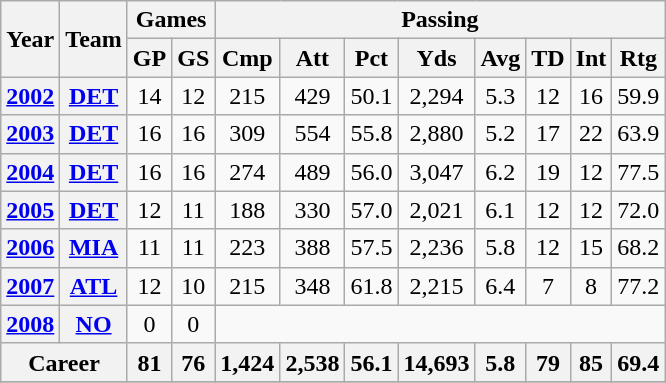<table class="wikitable" style="text-align: center;">
<tr>
<th rowspan="2">Year</th>
<th rowspan="2">Team</th>
<th colspan="2">Games</th>
<th colspan="8">Passing</th>
</tr>
<tr>
<th>GP</th>
<th>GS</th>
<th>Cmp</th>
<th>Att</th>
<th>Pct</th>
<th>Yds</th>
<th>Avg</th>
<th>TD</th>
<th>Int</th>
<th>Rtg</th>
</tr>
<tr>
<th><a href='#'>2002</a></th>
<th><a href='#'>DET</a></th>
<td>14</td>
<td>12</td>
<td>215</td>
<td>429</td>
<td>50.1</td>
<td>2,294</td>
<td>5.3</td>
<td>12</td>
<td>16</td>
<td>59.9</td>
</tr>
<tr>
<th><a href='#'>2003</a></th>
<th><a href='#'>DET</a></th>
<td>16</td>
<td>16</td>
<td>309</td>
<td>554</td>
<td>55.8</td>
<td>2,880</td>
<td>5.2</td>
<td>17</td>
<td>22</td>
<td>63.9</td>
</tr>
<tr>
<th><a href='#'>2004</a></th>
<th><a href='#'>DET</a></th>
<td>16</td>
<td>16</td>
<td>274</td>
<td>489</td>
<td>56.0</td>
<td>3,047</td>
<td>6.2</td>
<td>19</td>
<td>12</td>
<td>77.5</td>
</tr>
<tr>
<th><a href='#'>2005</a></th>
<th><a href='#'>DET</a></th>
<td>12</td>
<td>11</td>
<td>188</td>
<td>330</td>
<td>57.0</td>
<td>2,021</td>
<td>6.1</td>
<td>12</td>
<td>12</td>
<td>72.0</td>
</tr>
<tr>
<th><a href='#'>2006</a></th>
<th><a href='#'>MIA</a></th>
<td>11</td>
<td>11</td>
<td>223</td>
<td>388</td>
<td>57.5</td>
<td>2,236</td>
<td>5.8</td>
<td>12</td>
<td>15</td>
<td>68.2</td>
</tr>
<tr>
<th><a href='#'>2007</a></th>
<th><a href='#'>ATL</a></th>
<td>12</td>
<td>10</td>
<td>215</td>
<td>348</td>
<td>61.8</td>
<td>2,215</td>
<td>6.4</td>
<td>7</td>
<td>8</td>
<td>77.2</td>
</tr>
<tr>
<th><a href='#'>2008</a></th>
<th><a href='#'>NO</a></th>
<td>0</td>
<td>0</td>
<td colspan="16"></td>
</tr>
<tr>
<th colspan="2">Career</th>
<th>81</th>
<th>76</th>
<th>1,424</th>
<th>2,538</th>
<th>56.1</th>
<th>14,693</th>
<th>5.8</th>
<th>79</th>
<th>85</th>
<th>69.4</th>
</tr>
<tr>
</tr>
</table>
